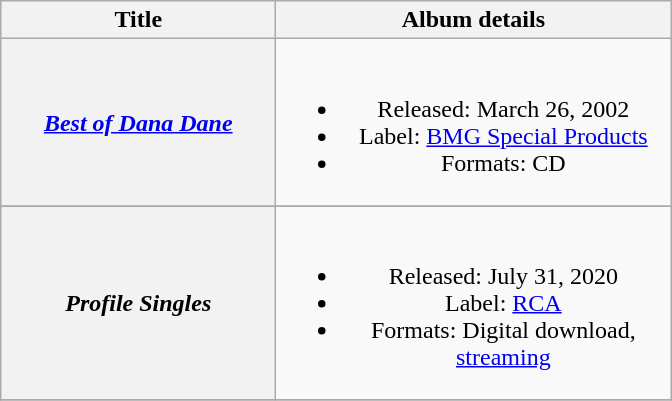<table class="wikitable plainrowheaders" style="text-align:center;">
<tr>
<th scope="col" rowspan="1" style="width:11em;">Title</th>
<th scope="col" rowspan="1" style="width:16em;">Album details</th>
</tr>
<tr>
<th scope="row"><em><a href='#'>Best of Dana Dane</a></em></th>
<td><br><ul><li>Released: March 26, 2002</li><li>Label: <a href='#'>BMG Special Products</a></li><li>Formats: CD</li></ul></td>
</tr>
<tr>
</tr>
<tr>
<th scope="row"><em>Profile Singles</em></th>
<td><br><ul><li>Released: July 31, 2020</li><li>Label: <a href='#'>RCA</a></li><li>Formats: Digital download, <a href='#'>streaming</a></li></ul></td>
</tr>
<tr>
</tr>
</table>
